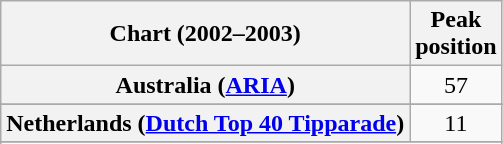<table class="wikitable sortable plainrowheaders" style="text-align:center">
<tr>
<th>Chart (2002–2003)</th>
<th>Peak<br>position</th>
</tr>
<tr>
<th scope="row">Australia (<a href='#'>ARIA</a>)</th>
<td>57</td>
</tr>
<tr>
</tr>
<tr>
<th scope="row">Netherlands (<a href='#'>Dutch Top 40 Tipparade</a>)</th>
<td>11</td>
</tr>
<tr>
</tr>
<tr>
</tr>
<tr>
</tr>
<tr>
</tr>
<tr>
</tr>
<tr>
</tr>
<tr>
</tr>
<tr>
</tr>
<tr>
</tr>
<tr>
</tr>
</table>
